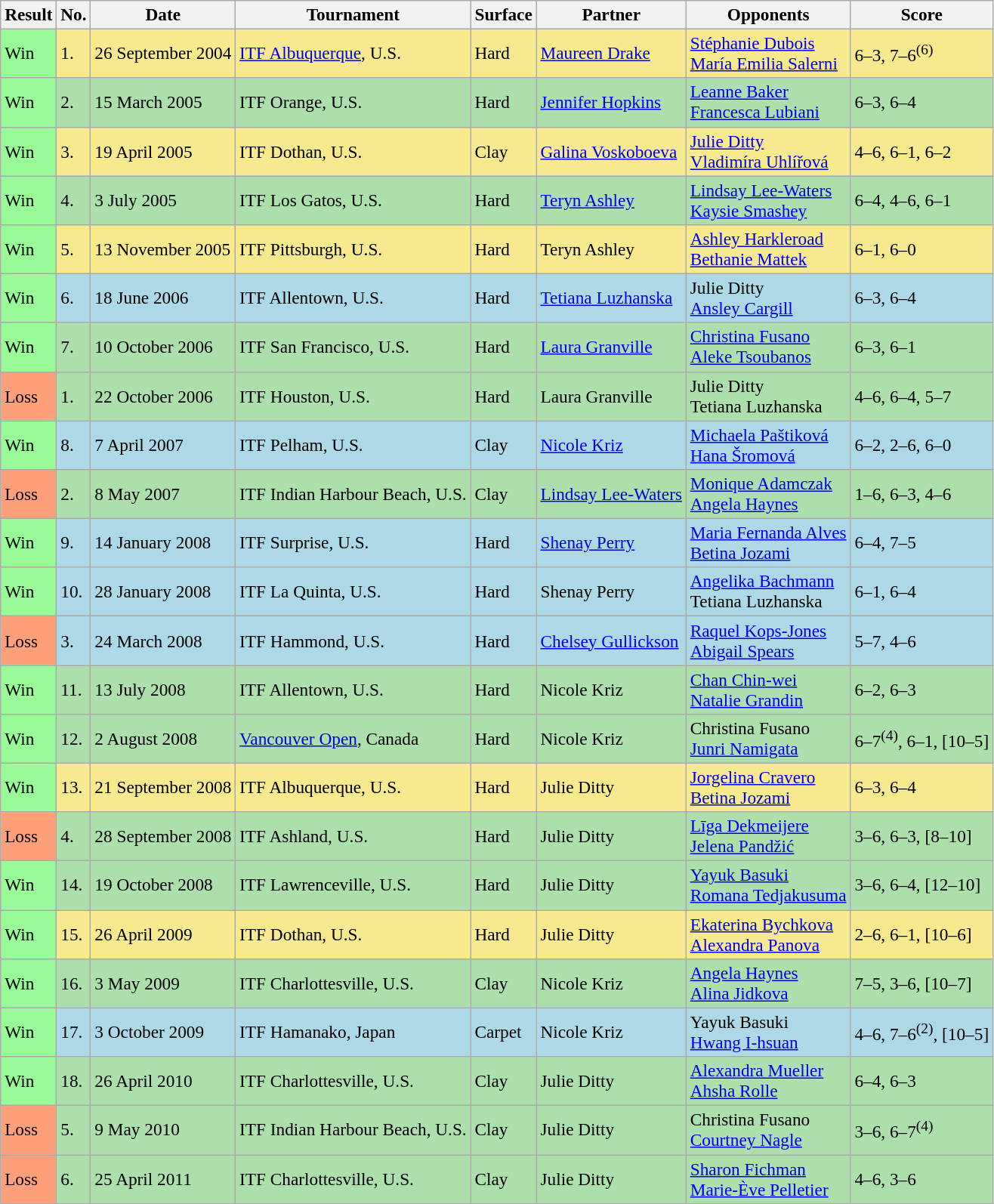<table class="sortable wikitable" style="font-size:97%;">
<tr>
<th>Result</th>
<th class="unsortable">No.</th>
<th>Date</th>
<th>Tournament</th>
<th>Surface</th>
<th>Partner</th>
<th>Opponents</th>
<th class="unsortable">Score</th>
</tr>
<tr style="background:#f7e98e;">
<td style="background:#98fb98;">Win</td>
<td>1.</td>
<td>26 September 2004</td>
<td><a href='#'>ITF Albuquerque</a>, U.S.</td>
<td>Hard</td>
<td> <a href='#'>Maureen Drake</a></td>
<td> <a href='#'>Stéphanie Dubois</a> <br>  <a href='#'>María Emilia Salerni</a></td>
<td>6–3, 7–6<sup>(6)</sup></td>
</tr>
<tr style="background:#addfad;">
<td style="background:#98fb98;">Win</td>
<td>2.</td>
<td>15 March 2005</td>
<td>ITF Orange, U.S.</td>
<td>Hard</td>
<td> <a href='#'>Jennifer Hopkins</a></td>
<td> <a href='#'>Leanne Baker</a> <br>  <a href='#'>Francesca Lubiani</a></td>
<td>6–3, 6–4</td>
</tr>
<tr style="background:#f7e98e;">
<td style="background:#98fb98;">Win</td>
<td>3.</td>
<td>19 April 2005</td>
<td>ITF Dothan, U.S.</td>
<td>Clay</td>
<td> <a href='#'>Galina Voskoboeva</a></td>
<td> <a href='#'>Julie Ditty</a> <br>  <a href='#'>Vladimíra Uhlířová</a></td>
<td>4–6, 6–1, 6–2</td>
</tr>
<tr style="background:#addfad;">
<td style="background:#98fb98;">Win</td>
<td>4.</td>
<td>3 July 2005</td>
<td>ITF Los Gatos, U.S.</td>
<td>Hard</td>
<td> <a href='#'>Teryn Ashley</a></td>
<td> <a href='#'>Lindsay Lee-Waters</a> <br>  <a href='#'>Kaysie Smashey</a></td>
<td>6–4, 4–6, 6–1</td>
</tr>
<tr style="background:#f7e98e;">
<td style="background:#98fb98;">Win</td>
<td>5.</td>
<td>13 November 2005</td>
<td>ITF Pittsburgh, U.S.</td>
<td>Hard</td>
<td> Teryn Ashley</td>
<td> <a href='#'>Ashley Harkleroad</a> <br>  <a href='#'>Bethanie Mattek</a></td>
<td>6–1, 6–0</td>
</tr>
<tr style="background:lightblue;">
<td style="background:#98fb98;">Win</td>
<td>6.</td>
<td>18 June 2006</td>
<td>ITF Allentown, U.S.</td>
<td>Hard</td>
<td> <a href='#'>Tetiana Luzhanska</a></td>
<td> Julie Ditty <br>  <a href='#'>Ansley Cargill</a></td>
<td>6–3, 6–4</td>
</tr>
<tr style="background:#addfad;">
<td style="background:#98fb98;">Win</td>
<td>7.</td>
<td>10 October 2006</td>
<td>ITF San Francisco, U.S.</td>
<td>Hard</td>
<td> <a href='#'>Laura Granville</a></td>
<td> <a href='#'>Christina Fusano</a> <br>  <a href='#'>Aleke Tsoubanos</a></td>
<td>6–3, 6–1</td>
</tr>
<tr style="background:#addfad;">
<td style="background:#ffa07a;">Loss</td>
<td>1.</td>
<td>22 October 2006</td>
<td>ITF Houston, U.S.</td>
<td>Hard</td>
<td> Laura Granville</td>
<td> Julie Ditty <br>  Tetiana Luzhanska</td>
<td>4–6, 6–4, 5–7</td>
</tr>
<tr style="background:lightblue;">
<td style="background:#98fb98;">Win</td>
<td>8.</td>
<td>7 April 2007</td>
<td>ITF Pelham, U.S.</td>
<td>Clay</td>
<td> <a href='#'>Nicole Kriz</a></td>
<td> <a href='#'>Michaela Paštiková</a> <br>  <a href='#'>Hana Šromová</a></td>
<td>6–2, 2–6, 6–0</td>
</tr>
<tr style="background:#addfad;">
<td style="background:#ffa07a;">Loss</td>
<td>2.</td>
<td>8 May 2007</td>
<td>ITF Indian Harbour Beach, U.S.</td>
<td>Clay</td>
<td> <a href='#'>Lindsay Lee-Waters</a></td>
<td> <a href='#'>Monique Adamczak</a> <br>  <a href='#'>Angela Haynes</a></td>
<td>1–6, 6–3, 4–6</td>
</tr>
<tr style="background:lightblue;">
<td style="background:#98fb98;">Win</td>
<td>9.</td>
<td>14 January 2008</td>
<td>ITF Surprise, U.S.</td>
<td>Hard</td>
<td> <a href='#'>Shenay Perry</a></td>
<td> <a href='#'>Maria Fernanda Alves</a> <br>  <a href='#'>Betina Jozami</a></td>
<td>6–4, 7–5</td>
</tr>
<tr style="background:lightblue;">
<td style="background:#98fb98;">Win</td>
<td>10.</td>
<td>28 January 2008</td>
<td>ITF La Quinta, U.S.</td>
<td>Hard</td>
<td> Shenay Perry</td>
<td> <a href='#'>Angelika Bachmann</a> <br>  Tetiana Luzhanska</td>
<td>6–1, 6–4</td>
</tr>
<tr style="background:lightblue;">
<td style="background:#ffa07a;">Loss</td>
<td>3.</td>
<td>24 March 2008</td>
<td>ITF Hammond, U.S.</td>
<td>Hard</td>
<td> <a href='#'>Chelsey Gullickson</a></td>
<td> <a href='#'>Raquel Kops-Jones</a> <br>  <a href='#'>Abigail Spears</a></td>
<td>5–7, 4–6</td>
</tr>
<tr style="background:#addfad;">
<td style="background:#98fb98;">Win</td>
<td>11.</td>
<td>13 July 2008</td>
<td>ITF Allentown, U.S.</td>
<td>Hard</td>
<td> Nicole Kriz</td>
<td> <a href='#'>Chan Chin-wei</a> <br>  <a href='#'>Natalie Grandin</a></td>
<td>6–2, 6–3</td>
</tr>
<tr style="background:#addfad;">
<td style="background:#98fb98;">Win</td>
<td>12.</td>
<td>2 August 2008</td>
<td><a href='#'>Vancouver Open</a>, Canada</td>
<td>Hard</td>
<td> Nicole Kriz</td>
<td> Christina Fusano <br>  <a href='#'>Junri Namigata</a></td>
<td>6–7<sup>(4)</sup>, 6–1, [10–5]</td>
</tr>
<tr style="background:#f7e98e;">
<td style="background:#98fb98;">Win</td>
<td>13.</td>
<td>21 September 2008</td>
<td>ITF Albuquerque, U.S.</td>
<td>Hard</td>
<td> Julie Ditty</td>
<td> <a href='#'>Jorgelina Cravero</a> <br>  <a href='#'>Betina Jozami</a></td>
<td>6–3, 6–4</td>
</tr>
<tr style="background:#addfad;">
<td style="background:#ffa07a;">Loss</td>
<td>4.</td>
<td>28 September 2008</td>
<td>ITF Ashland, U.S.</td>
<td>Hard</td>
<td> Julie Ditty</td>
<td> <a href='#'>Līga Dekmeijere</a> <br>  <a href='#'>Jelena Pandžić</a></td>
<td>3–6, 6–3, [8–10]</td>
</tr>
<tr style="background:#addfad;">
<td style="background:#98fb98;">Win</td>
<td>14.</td>
<td>19 October 2008</td>
<td>ITF Lawrenceville, U.S.</td>
<td>Hard</td>
<td> Julie Ditty</td>
<td> <a href='#'>Yayuk Basuki</a> <br>  <a href='#'>Romana Tedjakusuma</a></td>
<td>3–6, 6–4, [12–10]</td>
</tr>
<tr style="background:#f7e98e;">
<td style="background:#98fb98;">Win</td>
<td>15.</td>
<td>26 April 2009</td>
<td>ITF Dothan, U.S.</td>
<td>Hard</td>
<td> Julie Ditty</td>
<td> <a href='#'>Ekaterina Bychkova</a> <br>  <a href='#'>Alexandra Panova</a></td>
<td>2–6, 6–1, [10–6]</td>
</tr>
<tr style="background:#addfad;">
<td style="background:#98fb98;">Win</td>
<td>16.</td>
<td>3 May 2009</td>
<td>ITF Charlottesville, U.S.</td>
<td>Clay</td>
<td> Nicole Kriz</td>
<td> <a href='#'>Angela Haynes</a> <br>  <a href='#'>Alina Jidkova</a></td>
<td>7–5, 3–6, [10–7]</td>
</tr>
<tr style="background:lightblue;">
<td style="background:#98fb98;">Win</td>
<td>17.</td>
<td>3 October 2009</td>
<td>ITF Hamanako, Japan</td>
<td>Carpet</td>
<td> Nicole Kriz</td>
<td> Yayuk Basuki <br>  <a href='#'>Hwang I-hsuan</a></td>
<td>4–6, 7–6<sup>(2)</sup>, [10–5]</td>
</tr>
<tr style="background:#addfad;">
<td style="background:#98fb98;">Win</td>
<td>18.</td>
<td>26 April 2010</td>
<td>ITF Charlottesville, U.S.</td>
<td>Clay</td>
<td> Julie Ditty</td>
<td> <a href='#'>Alexandra Mueller</a> <br>  <a href='#'>Ahsha Rolle</a></td>
<td>6–4, 6–3</td>
</tr>
<tr style="background:#addfad;">
<td style="background:#ffa07a;">Loss</td>
<td>5.</td>
<td>9 May 2010</td>
<td>ITF Indian Harbour Beach, U.S.</td>
<td>Clay</td>
<td> Julie Ditty</td>
<td> Christina Fusano <br>  <a href='#'>Courtney Nagle</a></td>
<td>3–6, 6–7<sup>(4)</sup></td>
</tr>
<tr style="background:#addfad;">
<td style="background:#ffa07a;">Loss</td>
<td>6.</td>
<td>25 April 2011</td>
<td>ITF Charlottesville, U.S.</td>
<td>Clay</td>
<td> Julie Ditty</td>
<td> <a href='#'>Sharon Fichman</a> <br>  <a href='#'>Marie-Ève Pelletier</a></td>
<td>4–6, 3–6</td>
</tr>
</table>
